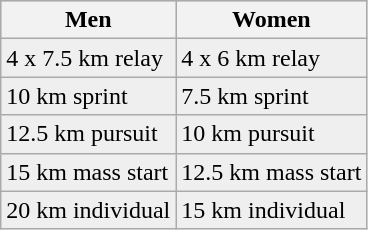<table class="wikitable"|}>
<tr bgcolor="#CCCCCC">
<th>Men</th>
<th>Women</th>
</tr>
<tr style="background:#efefef; color:black">
<td>4 x 7.5 km relay</td>
<td>4 x 6 km relay</td>
</tr>
<tr style="background:#efefef; color:black">
<td>10 km sprint</td>
<td>7.5 km sprint</td>
</tr>
<tr style="background:#efefef; color:black">
<td>12.5 km pursuit</td>
<td>10 km pursuit</td>
</tr>
<tr style="background:#efefef; color:black">
<td>15 km mass start</td>
<td>12.5 km mass start</td>
</tr>
<tr style="background:#efefef; color:black">
<td>20 km individual</td>
<td>15 km individual</td>
</tr>
</table>
